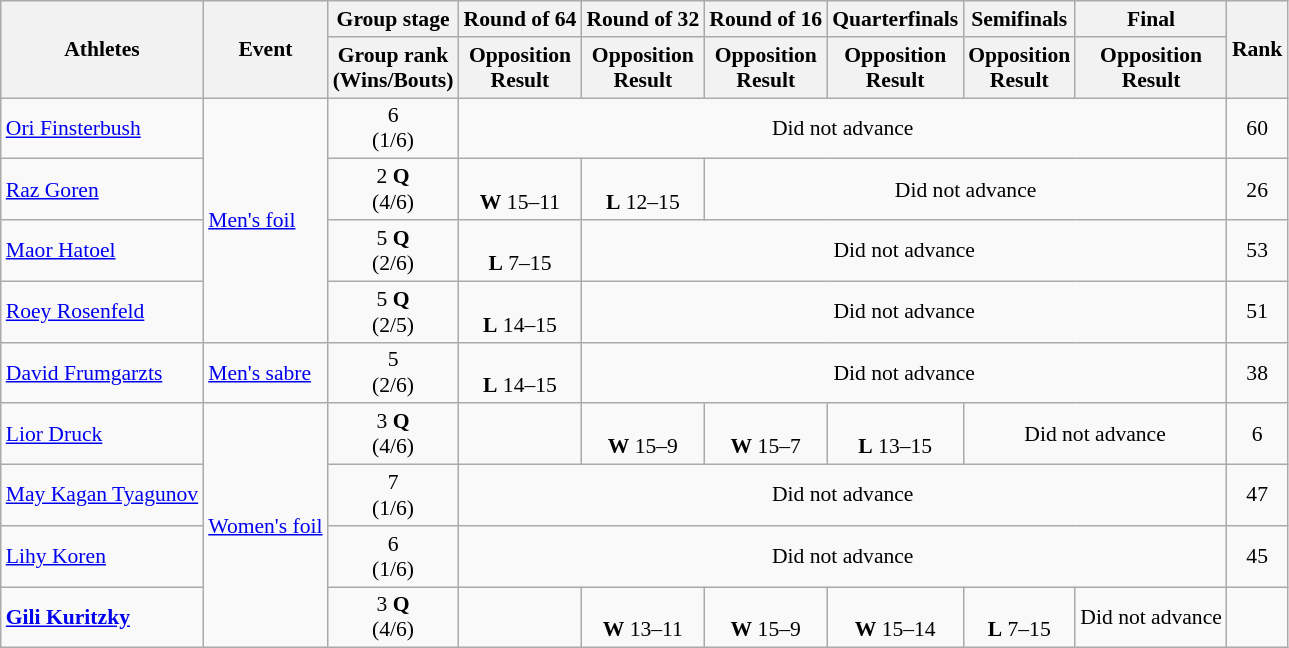<table class="wikitable" style="text-align:center; font-size:90%">
<tr>
<th rowspan=2>Athletes</th>
<th rowspan=2>Event</th>
<th>Group stage</th>
<th>Round of 64</th>
<th>Round of 32</th>
<th>Round of 16</th>
<th>Quarterfinals</th>
<th>Semifinals</th>
<th>Final</th>
<th rowspan=2>Rank</th>
</tr>
<tr>
<th>Group rank<br>(Wins/Bouts)</th>
<th>Opposition<br>Result</th>
<th>Opposition<br>Result</th>
<th>Opposition<br>Result</th>
<th>Opposition<br>Result</th>
<th>Opposition<br>Result</th>
<th>Opposition<br>Result</th>
</tr>
<tr>
<td align=left><a href='#'>Ori Finsterbush</a></td>
<td align=left rowspan=4><a href='#'>Men's foil</a></td>
<td>6<br>(1/6)</td>
<td colspan=6>Did not advance</td>
<td>60</td>
</tr>
<tr>
<td align=left><a href='#'>Raz Goren</a></td>
<td>2 <strong>Q</strong><br>(4/6)</td>
<td><br><strong>W</strong> 15–11</td>
<td><br><strong>L</strong> 12–15</td>
<td colspan=4>Did not advance</td>
<td>26</td>
</tr>
<tr>
<td align=left><a href='#'>Maor Hatoel</a></td>
<td>5 <strong>Q</strong><br>(2/6)</td>
<td><br><strong>L</strong> 7–15</td>
<td colspan=5>Did not advance</td>
<td>53</td>
</tr>
<tr>
<td align=left><a href='#'>Roey Rosenfeld</a></td>
<td>5 <strong>Q</strong><br>(2/5)</td>
<td><br><strong>L</strong> 14–15</td>
<td colspan=5>Did not advance</td>
<td>51</td>
</tr>
<tr>
<td align=left><a href='#'>David Frumgarzts</a></td>
<td align=left><a href='#'>Men's sabre</a></td>
<td>5<br>(2/6)</td>
<td><br><strong>L</strong> 14–15</td>
<td colspan=5>Did not advance</td>
<td>38</td>
</tr>
<tr>
<td align=left><a href='#'>Lior Druck</a></td>
<td align=left rowspan=4><a href='#'>Women's foil</a></td>
<td>3 <strong>Q</strong><br>(4/6)</td>
<td></td>
<td><br><strong>W</strong> 15–9</td>
<td><br><strong>W</strong> 15–7</td>
<td><br><strong>L</strong> 13–15</td>
<td colspan=2>Did not advance</td>
<td>6</td>
</tr>
<tr>
<td align=left><a href='#'>May Kagan Tyagunov</a></td>
<td>7<br>(1/6)</td>
<td colspan=6>Did not advance</td>
<td>47</td>
</tr>
<tr>
<td align=left><a href='#'>Lihy Koren</a></td>
<td>6<br>(1/6)</td>
<td colspan=6>Did not advance</td>
<td>45</td>
</tr>
<tr>
<td align=left><strong><a href='#'>Gili Kuritzky</a></strong></td>
<td>3 <strong>Q</strong><br>(4/6)</td>
<td></td>
<td><br><strong>W</strong> 13–11</td>
<td><br><strong>W</strong> 15–9</td>
<td><br><strong>W</strong> 15–14</td>
<td><br><strong>L</strong> 7–15</td>
<td>Did not advance</td>
<td></td>
</tr>
</table>
